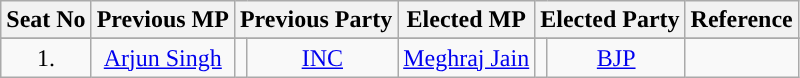<table class="wikitable">
<tr>
<th>Seat No</th>
<th>Previous MP</th>
<th colspan=2>Previous Party</th>
<th>Elected MP</th>
<th colspan=2>Elected Party</th>
<th>Reference</th>
</tr>
<tr>
</tr>
<tr style="text-align:center;">
<td>1.</td>
<td><a href='#'>Arjun Singh</a></td>
<td width="1px"></td>
<td><a href='#'>INC</a></td>
<td><a href='#'>Meghraj Jain</a></td>
<td width="1px"></td>
<td><a href='#'>BJP</a></td>
<td></td>
</tr>
</table>
